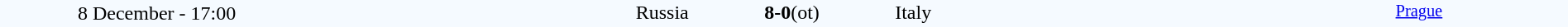<table style="width: 100%; background:#F5FAFF;" cellspacing="0">
<tr>
<td align=center rowspan=3 width=20%>8 December - 17:00</td>
</tr>
<tr>
<td width=24% align=right>Russia </td>
<td align=center width=13%><strong>8-0</strong>(ot)</td>
<td width=24%> Italy</td>
<td style=font-size:85% rowspan=3 valign=top align=center><a href='#'>Prague</a></td>
</tr>
<tr style=font-size:85%>
<td align=right valign=top></td>
<td></td>
<td></td>
</tr>
</table>
